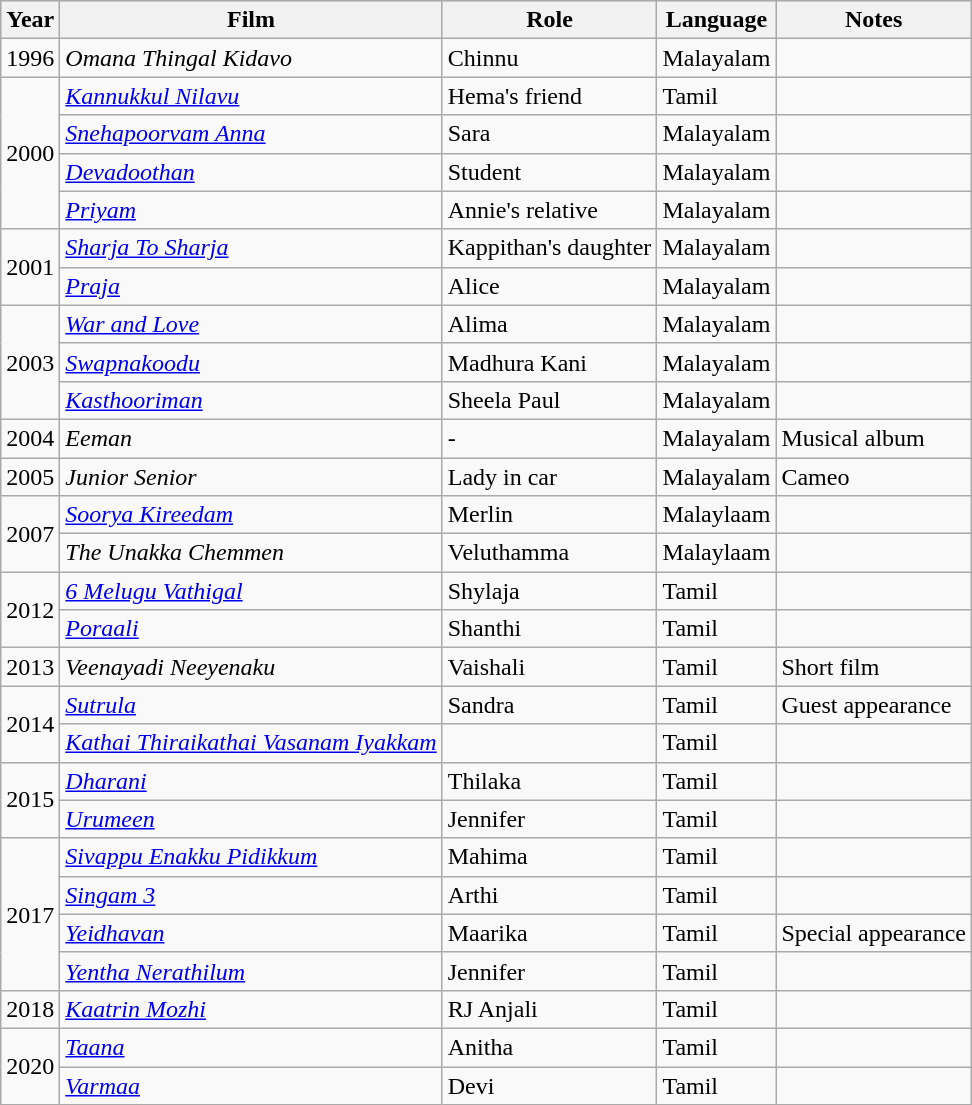<table class="wikitable">
<tr style="text-align:center; background:#ccc;">
<th>Year</th>
<th>Film</th>
<th>Role</th>
<th>Language</th>
<th>Notes</th>
</tr>
<tr>
<td>1996</td>
<td><em>Omana Thingal Kidavo</em></td>
<td>Chinnu</td>
<td>Malayalam</td>
<td></td>
</tr>
<tr>
<td rowspan="4">2000</td>
<td><em><a href='#'>Kannukkul Nilavu</a></em></td>
<td>Hema's friend</td>
<td>Tamil</td>
<td></td>
</tr>
<tr>
<td><em><a href='#'>Snehapoorvam Anna</a></em></td>
<td>Sara</td>
<td>Malayalam</td>
<td></td>
</tr>
<tr>
<td><em><a href='#'>Devadoothan</a></em></td>
<td>Student</td>
<td>Malayalam</td>
<td></td>
</tr>
<tr>
<td><em><a href='#'>Priyam</a></em></td>
<td>Annie's relative</td>
<td>Malayalam</td>
<td></td>
</tr>
<tr>
<td rowspan="2">2001</td>
<td><em><a href='#'>Sharja To Sharja</a></em></td>
<td>Kappithan's daughter</td>
<td>Malayalam</td>
<td></td>
</tr>
<tr>
<td><em><a href='#'>Praja</a></em></td>
<td>Alice</td>
<td>Malayalam</td>
<td></td>
</tr>
<tr>
<td rowspan="3">2003</td>
<td><em><a href='#'>War and Love</a></em></td>
<td>Alima</td>
<td>Malayalam</td>
<td></td>
</tr>
<tr>
<td><em><a href='#'>Swapnakoodu</a></em></td>
<td>Madhura Kani</td>
<td>Malayalam</td>
<td></td>
</tr>
<tr>
<td><em><a href='#'>Kasthooriman</a></em></td>
<td>Sheela Paul</td>
<td>Malayalam</td>
<td></td>
</tr>
<tr>
<td>2004</td>
<td><em>Eeman</em></td>
<td>-</td>
<td>Malayalam</td>
<td>Musical album</td>
</tr>
<tr>
<td>2005</td>
<td><em>Junior Senior</em></td>
<td>Lady in car</td>
<td>Malayalam</td>
<td>Cameo</td>
</tr>
<tr>
<td rowspan="2">2007</td>
<td><em><a href='#'>Soorya Kireedam</a></em></td>
<td>Merlin</td>
<td>Malaylaam</td>
<td></td>
</tr>
<tr>
<td><em>The Unakka Chemmen</em></td>
<td>Veluthamma</td>
<td>Malaylaam</td>
<td></td>
</tr>
<tr>
<td rowspan="2">2012</td>
<td><em><a href='#'>6 Melugu Vathigal</a></em></td>
<td>Shylaja</td>
<td>Tamil</td>
<td></td>
</tr>
<tr>
<td><em><a href='#'>Poraali</a></em></td>
<td>Shanthi</td>
<td>Tamil</td>
<td></td>
</tr>
<tr>
<td>2013</td>
<td><em>Veenayadi Neeyenaku</em></td>
<td>Vaishali</td>
<td>Tamil</td>
<td>Short film</td>
</tr>
<tr>
<td rowspan="2">2014</td>
<td><em><a href='#'>Sutrula</a></em></td>
<td>Sandra</td>
<td>Tamil</td>
<td>Guest appearance</td>
</tr>
<tr>
<td><em><a href='#'>Kathai Thiraikathai Vasanam Iyakkam</a></em></td>
<td></td>
<td>Tamil</td>
<td></td>
</tr>
<tr>
<td rowspan="2">2015</td>
<td><em><a href='#'>Dharani</a></em></td>
<td>Thilaka</td>
<td>Tamil</td>
<td></td>
</tr>
<tr>
<td><em><a href='#'>Urumeen</a></em></td>
<td>Jennifer</td>
<td>Tamil</td>
<td></td>
</tr>
<tr>
<td rowspan="4">2017</td>
<td><em><a href='#'>Sivappu Enakku Pidikkum</a></em></td>
<td>Mahima</td>
<td>Tamil</td>
<td></td>
</tr>
<tr>
<td><em><a href='#'>Singam 3</a></em></td>
<td>Arthi</td>
<td>Tamil</td>
<td></td>
</tr>
<tr>
<td><em><a href='#'>Yeidhavan</a></em></td>
<td>Maarika</td>
<td>Tamil</td>
<td>Special appearance</td>
</tr>
<tr>
<td><em><a href='#'>Yentha Nerathilum</a></em></td>
<td>Jennifer</td>
<td>Tamil</td>
<td></td>
</tr>
<tr>
<td>2018</td>
<td><em><a href='#'>Kaatrin Mozhi</a></em></td>
<td>RJ Anjali</td>
<td>Tamil</td>
<td></td>
</tr>
<tr>
<td rowspan="2">2020</td>
<td><em><a href='#'>Taana</a></em></td>
<td>Anitha</td>
<td>Tamil</td>
<td></td>
</tr>
<tr>
<td><em><a href='#'>Varmaa</a></em></td>
<td>Devi</td>
<td>Tamil</td>
<td></td>
</tr>
</table>
